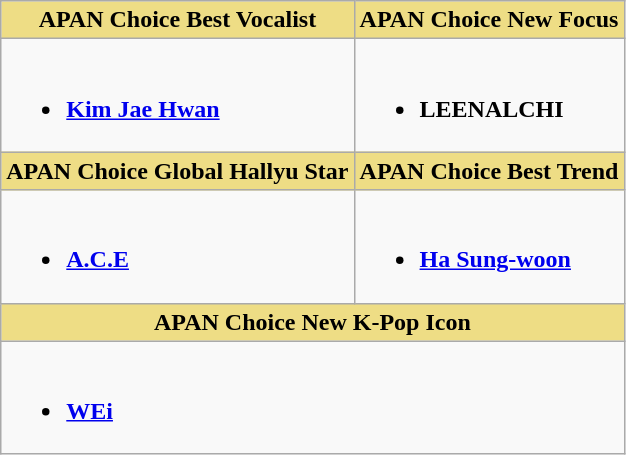<table class=wikitable>
<tr>
<th style="background:#EEDD85; width=50%">APAN Choice Best Vocalist</th>
<th style="background:#EEDD85; width=50%">APAN Choice New Focus</th>
</tr>
<tr>
<td valign="top"><br><ul><li><strong><a href='#'>Kim Jae Hwan</a></strong></li></ul></td>
<td valign="top"><br><ul><li><strong>LEENALCHI</strong></li></ul></td>
</tr>
<tr>
<th style="background:#EEDD85; width=50%">APAN Choice Global Hallyu Star</th>
<th style="background:#EEDD85; width=50%">APAN Choice Best Trend</th>
</tr>
<tr>
<td valign="top"><br><ul><li><strong><a href='#'>A.C.E</a></strong></li></ul></td>
<td valign="top"><br><ul><li><strong><a href='#'>Ha Sung-woon</a></strong></li></ul></td>
</tr>
<tr>
<th colspan="2" style="background:#EEDD85; width=50%">APAN Choice New K-Pop Icon</th>
</tr>
<tr>
<td colspan="2" valign="top"><br><ul><li><strong><a href='#'>WEi</a></strong></li></ul></td>
</tr>
</table>
